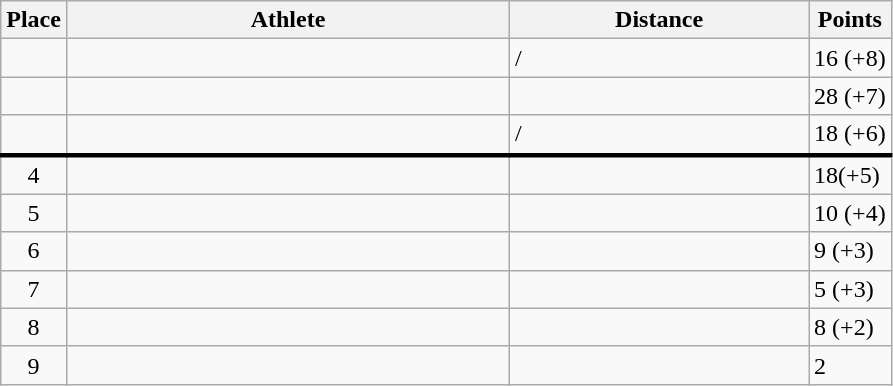<table class="wikitable sortable">
<tr>
<th>Place</th>
<th style="width:18em">Athlete</th>
<th style="width:12em">Distance</th>
<th>Points</th>
</tr>
<tr>
<td align=center></td>
<td></td>
<td> /<br><em></em> </td>
<td>16 (+8)</td>
</tr>
<tr>
<td align=center></td>
<td></td>
<td></td>
<td>28 (+7)</td>
</tr>
<tr>
<td align=center></td>
<td></td>
<td> /<br><em></em></td>
<td>18 (+6)</td>
</tr>
<tr style="border-top:3px solid black;">
<td align=center>4</td>
<td></td>
<td></td>
<td>18(+5)</td>
</tr>
<tr>
<td align=center>5</td>
<td></td>
<td></td>
<td>10 (+4)</td>
</tr>
<tr>
<td align=center>6</td>
<td></td>
<td></td>
<td>9 (+3)</td>
</tr>
<tr>
<td align=center>7</td>
<td></td>
<td></td>
<td>5 (+3)</td>
</tr>
<tr>
<td align=center>8</td>
<td></td>
<td></td>
<td>8 (+2)</td>
</tr>
<tr>
<td align=center>9</td>
<td></td>
<td></td>
<td>2</td>
</tr>
</table>
